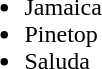<table border="0">
<tr>
<td valign="top"><br><ul><li>Jamaica</li><li>Pinetop</li><li>Saluda</li></ul></td>
</tr>
</table>
